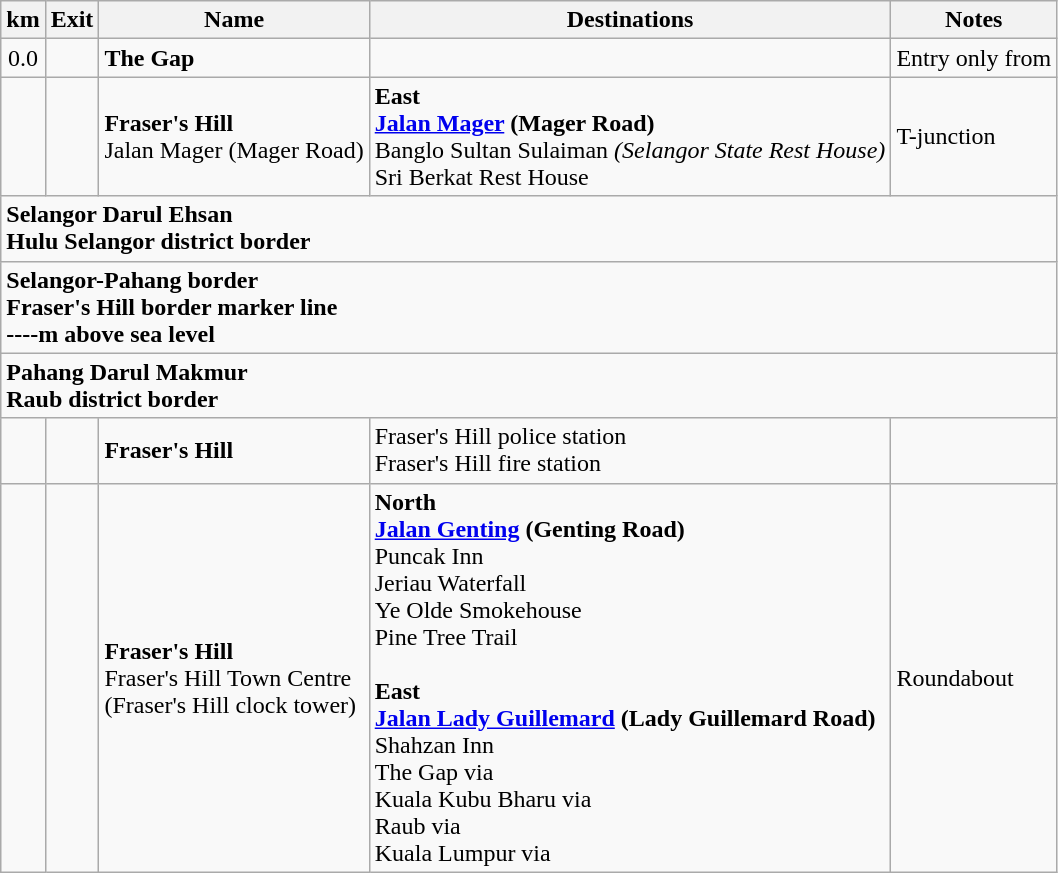<table class="wikitable">
<tr>
<th>km</th>
<th>Exit</th>
<th>Name</th>
<th>Destinations</th>
<th>Notes</th>
</tr>
<tr>
<td style="text-align: center;">0.0</td>
<td></td>
<td><strong>The Gap</strong></td>
<td></td>
<td>Entry only from </td>
</tr>
<tr>
<td style="text-align: center;"></td>
<td></td>
<td><strong>Fraser's Hill</strong><br>Jalan Mager (Mager Road)</td>
<td><strong>East</strong><br> <strong><a href='#'>Jalan Mager</a> (Mager Road)</strong><br>Banglo Sultan Sulaiman <em>(Selangor State Rest House)</em><br>Sri Berkat Rest House</td>
<td>T-junction</td>
</tr>
<tr>
<td style="width:600px" colspan="6" style="text-align:center; background:blue;"><strong><span>Selangor Darul Ehsan<br>Hulu Selangor district border</span></strong></td>
</tr>
<tr>
<td style="width:600px" colspan="6" style="text-align:center; background:yellow;"><strong><span>Selangor-Pahang border<br>Fraser's Hill border marker line<br>----m above sea level</span></strong></td>
</tr>
<tr>
<td style="width:600px" colspan="6" style="text-align:center; background:blue;"><strong><span>Pahang Darul Makmur<br>Raub district border</span></strong></td>
</tr>
<tr>
<td style="text-align: center;"></td>
<td></td>
<td><strong>Fraser's Hill</strong></td>
<td>Fraser's Hill police station<br>Fraser's Hill fire station</td>
<td></td>
</tr>
<tr>
<td style="text-align: center;"></td>
<td></td>
<td><strong>Fraser's Hill</strong><br>Fraser's Hill Town Centre<br>(Fraser's Hill clock tower)</td>
<td><strong>North</strong><br> <strong><a href='#'>Jalan Genting</a> (Genting Road)</strong><br>Puncak Inn<br>Jeriau Waterfall<br>Ye Olde Smokehouse<br>Pine Tree Trail<br><br><strong>East</strong><br> <strong><a href='#'>Jalan Lady Guillemard</a> (Lady Guillemard Road)</strong><br>Shahzan Inn<br>The Gap via <br>Kuala Kubu Bharu via <br>Raub via <br>Kuala Lumpur via </td>
<td>Roundabout</td>
</tr>
</table>
